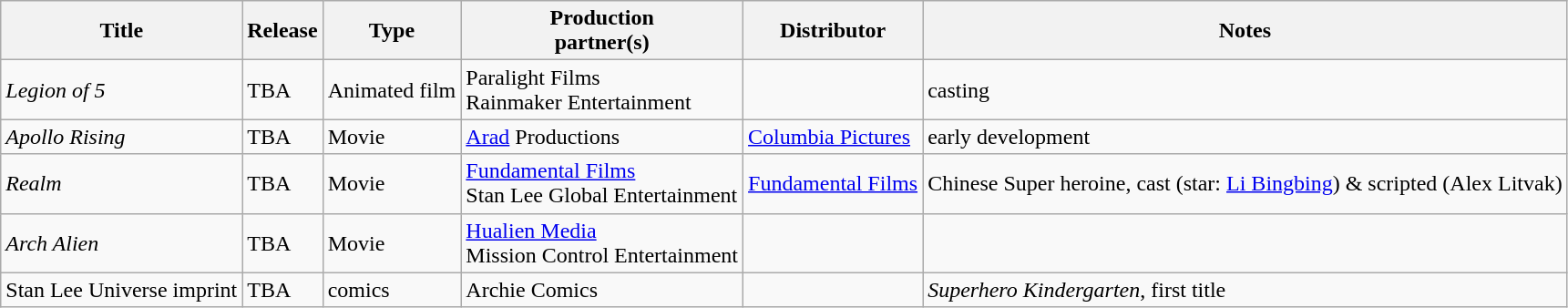<table class = "wikitable sortable">
<tr>
<th>Title</th>
<th>Release</th>
<th>Type</th>
<th>Production<br>partner(s)</th>
<th>Distributor</th>
<th>Notes</th>
</tr>
<tr>
<td><em>Legion of 5</em></td>
<td>TBA</td>
<td>Animated film</td>
<td>Paralight Films<br>Rainmaker Entertainment</td>
<td></td>
<td>casting</td>
</tr>
<tr>
<td><em>Apollo Rising</em></td>
<td>TBA</td>
<td>Movie</td>
<td><a href='#'>Arad</a> Productions</td>
<td><a href='#'>Columbia Pictures</a></td>
<td>early development</td>
</tr>
<tr>
<td><em>Realm</em></td>
<td>TBA</td>
<td>Movie</td>
<td><a href='#'>Fundamental Films</a><br>Stan Lee Global Entertainment</td>
<td><a href='#'>Fundamental Films</a></td>
<td>Chinese Super heroine, cast (star: <a href='#'>Li Bingbing</a>) & scripted (Alex Litvak)</td>
</tr>
<tr>
<td><em>Arch Alien</em></td>
<td>TBA</td>
<td>Movie</td>
<td><a href='#'>Hualien Media</a><br>Mission Control Entertainment</td>
<td></td>
<td></td>
</tr>
<tr>
<td>Stan Lee Universe imprint</td>
<td>TBA</td>
<td>comics</td>
<td>Archie Comics</td>
<td></td>
<td><em>Superhero Kindergarten</em>, first title</td>
</tr>
</table>
